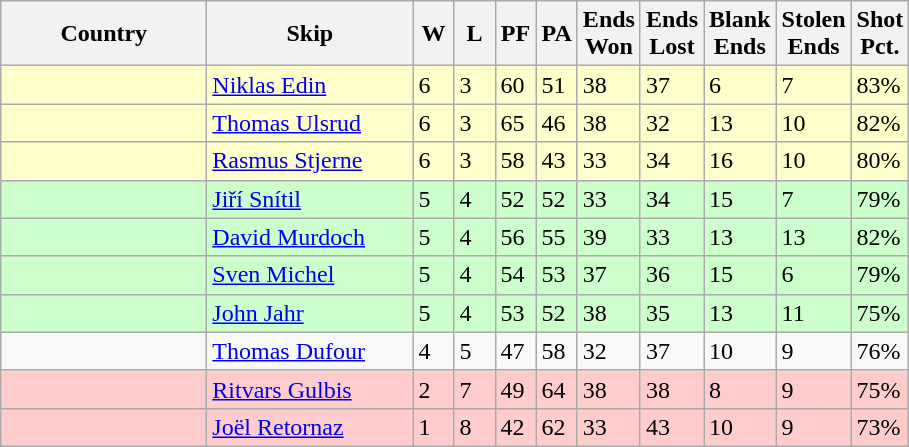<table class="wikitable">
<tr>
<th width=130>Country</th>
<th width=130>Skip</th>
<th width=20>W</th>
<th width=20>L</th>
<th width=20>PF</th>
<th width=20>PA</th>
<th width=20>Ends Won</th>
<th width=20>Ends Lost</th>
<th width=20>Blank Ends</th>
<th width=20>Stolen Ends</th>
<th width=20>Shot Pct.</th>
</tr>
<tr bgcolor=#ffffcc>
<td></td>
<td><a href='#'>Niklas Edin</a></td>
<td>6</td>
<td>3</td>
<td>60</td>
<td>51</td>
<td>38</td>
<td>37</td>
<td>6</td>
<td>7</td>
<td>83%</td>
</tr>
<tr bgcolor=#ffffcc>
<td></td>
<td><a href='#'>Thomas Ulsrud</a></td>
<td>6</td>
<td>3</td>
<td>65</td>
<td>46</td>
<td>38</td>
<td>32</td>
<td>13</td>
<td>10</td>
<td>82%</td>
</tr>
<tr bgcolor=#ffffcc>
<td></td>
<td><a href='#'>Rasmus Stjerne</a></td>
<td>6</td>
<td>3</td>
<td>58</td>
<td>43</td>
<td>33</td>
<td>34</td>
<td>16</td>
<td>10</td>
<td>80%</td>
</tr>
<tr bgcolor=#ccffcc>
<td></td>
<td><a href='#'>Jiří Snítil</a></td>
<td>5</td>
<td>4</td>
<td>52</td>
<td>52</td>
<td>33</td>
<td>34</td>
<td>15</td>
<td>7</td>
<td>79%</td>
</tr>
<tr bgcolor=#ccffcc>
<td></td>
<td><a href='#'>David Murdoch</a></td>
<td>5</td>
<td>4</td>
<td>56</td>
<td>55</td>
<td>39</td>
<td>33</td>
<td>13</td>
<td>13</td>
<td>82%</td>
</tr>
<tr bgcolor=#ccffcc>
<td></td>
<td><a href='#'>Sven Michel</a></td>
<td>5</td>
<td>4</td>
<td>54</td>
<td>53</td>
<td>37</td>
<td>36</td>
<td>15</td>
<td>6</td>
<td>79%</td>
</tr>
<tr bgcolor=#ccffcc>
<td></td>
<td><a href='#'>John Jahr</a></td>
<td>5</td>
<td>4</td>
<td>53</td>
<td>52</td>
<td>38</td>
<td>35</td>
<td>13</td>
<td>11</td>
<td>75%</td>
</tr>
<tr>
<td></td>
<td><a href='#'>Thomas Dufour</a></td>
<td>4</td>
<td>5</td>
<td>47</td>
<td>58</td>
<td>32</td>
<td>37</td>
<td>10</td>
<td>9</td>
<td>76%</td>
</tr>
<tr bgcolor=#ffcccc>
<td></td>
<td><a href='#'>Ritvars Gulbis</a></td>
<td>2</td>
<td>7</td>
<td>49</td>
<td>64</td>
<td>38</td>
<td>38</td>
<td>8</td>
<td>9</td>
<td>75%</td>
</tr>
<tr bgcolor=#ffcccc>
<td></td>
<td><a href='#'>Joël Retornaz</a></td>
<td>1</td>
<td>8</td>
<td>42</td>
<td>62</td>
<td>33</td>
<td>43</td>
<td>10</td>
<td>9</td>
<td>73%</td>
</tr>
</table>
